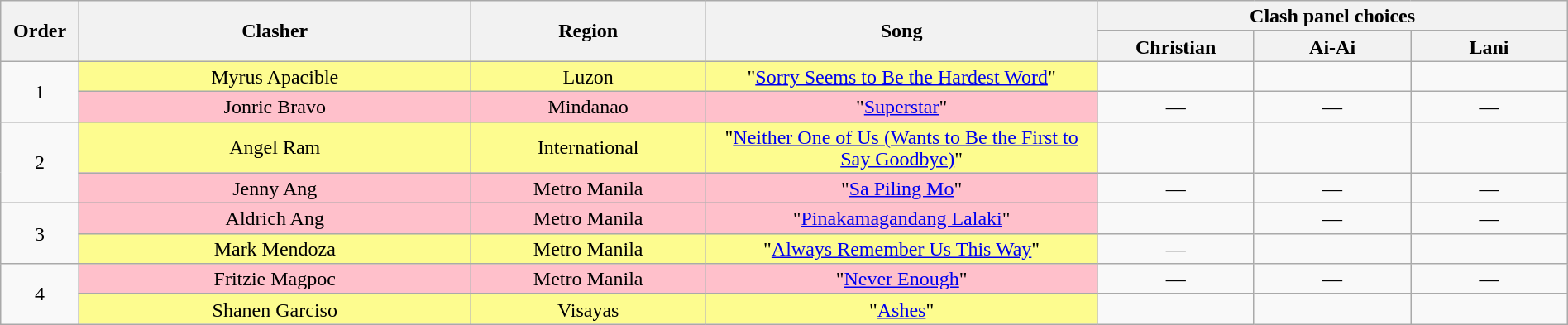<table class="wikitable" style="text-align:center; line-height:17px; width:100%;">
<tr>
<th rowspan="2" width="5%">Order</th>
<th rowspan="2" width="25%">Clasher</th>
<th rowspan="2">Region</th>
<th rowspan="2" width="25%">Song</th>
<th colspan="3" width="30%">Clash panel choices</th>
</tr>
<tr>
<th width="10%">Christian</th>
<th width="10%">Ai-Ai</th>
<th width="10%">Lani</th>
</tr>
<tr>
<td rowspan="2">1</td>
<td style="background:#fdfc8f;">Myrus Apacible</td>
<td style="background:#fdfc8f;">Luzon</td>
<td style="background:#fdfc8f;">"<a href='#'>Sorry Seems to Be the Hardest Word</a>"</td>
<td><strong></strong></td>
<td><strong></strong></td>
<td><strong></strong></td>
</tr>
<tr>
<td style="background:pink;">Jonric Bravo</td>
<td style="background:pink;">Mindanao</td>
<td style="background:pink;">"<a href='#'>Superstar</a>"</td>
<td>—</td>
<td>—</td>
<td>—</td>
</tr>
<tr>
<td rowspan="2">2</td>
<td style="background:#fdfc8f;">Angel Ram</td>
<td style="background:#fdfc8f;">International</td>
<td style="background:#fdfc8f;">"<a href='#'>Neither One of Us (Wants to Be the First to Say Goodbye)</a>"</td>
<td><strong></strong></td>
<td><strong></strong></td>
<td><strong></strong></td>
</tr>
<tr>
<td style="background:pink;">Jenny Ang</td>
<td style="background:pink;">Metro Manila</td>
<td style="background:pink;">"<a href='#'>Sa Piling Mo</a>"</td>
<td>—</td>
<td>—</td>
<td>—</td>
</tr>
<tr>
<td rowspan="2">3</td>
<td style="background:pink;">Aldrich Ang</td>
<td style="background:pink;">Metro Manila</td>
<td style="background:pink;">"<a href='#'>Pinakamagandang Lalaki</a>"</td>
<td><strong></strong></td>
<td>—</td>
<td>—</td>
</tr>
<tr>
<td style="background:#fdfc8f;">Mark Mendoza</td>
<td style="background:#fdfc8f;">Metro Manila</td>
<td style="background:#fdfc8f;">"<a href='#'>Always Remember Us This Way</a>"</td>
<td>—</td>
<td><strong></strong></td>
<td><strong></strong></td>
</tr>
<tr>
<td rowspan="2">4</td>
<td style="background:pink;">Fritzie Magpoc</td>
<td style="background:pink;">Metro Manila</td>
<td style="background:pink;">"<a href='#'>Never Enough</a>"</td>
<td>—</td>
<td>—</td>
<td>—</td>
</tr>
<tr>
<td style="background:#fdfc8f;">Shanen Garciso</td>
<td style="background:#fdfc8f;">Visayas</td>
<td style="background:#fdfc8f;">"<a href='#'>Ashes</a>"</td>
<td><strong></strong></td>
<td><strong></strong></td>
<td><strong></strong></td>
</tr>
</table>
